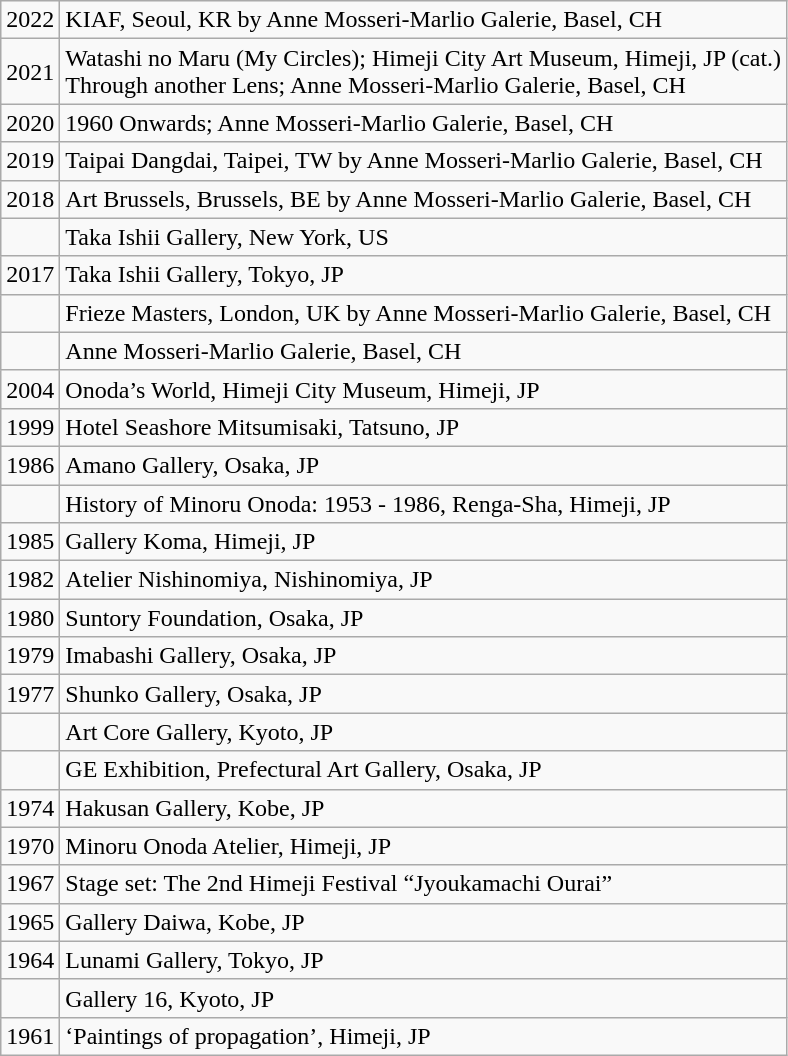<table class="wikitable">
<tr>
<td>2022</td>
<td>KIAF, Seoul, KR by Anne Mosseri-Marlio Galerie, Basel, CH</td>
</tr>
<tr>
<td>2021</td>
<td>Watashi no Maru (My Circles); Himeji City Art Museum, Himeji, JP (cat.)<br>Through another Lens; Anne Mosseri-Marlio Galerie, Basel, CH</td>
</tr>
<tr>
<td>2020</td>
<td>1960 Onwards; Anne Mosseri-Marlio Galerie, Basel, CH</td>
</tr>
<tr>
<td>2019</td>
<td>Taipai Dangdai, Taipei, TW by Anne Mosseri-Marlio Galerie, Basel, CH</td>
</tr>
<tr>
<td>2018</td>
<td>Art Brussels, Brussels, BE by Anne Mosseri-Marlio Galerie, Basel, CH</td>
</tr>
<tr>
<td></td>
<td>Taka Ishii Gallery, New York, US</td>
</tr>
<tr>
<td>2017</td>
<td>Taka Ishii Gallery, Tokyo, JP</td>
</tr>
<tr>
<td></td>
<td>Frieze Masters, London, UK by Anne Mosseri-Marlio Galerie, Basel, CH</td>
</tr>
<tr>
<td></td>
<td>Anne Mosseri-Marlio Galerie, Basel, CH</td>
</tr>
<tr>
<td>2004</td>
<td>Onoda’s World, Himeji City Museum, Himeji, JP</td>
</tr>
<tr>
<td>1999</td>
<td>Hotel Seashore Mitsumisaki, Tatsuno, JP</td>
</tr>
<tr>
<td>1986</td>
<td>Amano Gallery, Osaka, JP</td>
</tr>
<tr>
<td></td>
<td>History of Minoru Onoda: 1953 - 1986, Renga-Sha, Himeji, JP</td>
</tr>
<tr>
<td>1985</td>
<td>Gallery Koma, Himeji, JP</td>
</tr>
<tr>
<td>1982</td>
<td>Atelier Nishinomiya, Nishinomiya, JP</td>
</tr>
<tr>
<td>1980</td>
<td>Suntory Foundation, Osaka, JP</td>
</tr>
<tr>
<td>1979</td>
<td>Imabashi Gallery, Osaka, JP</td>
</tr>
<tr>
<td>1977</td>
<td>Shunko Gallery, Osaka, JP</td>
</tr>
<tr>
<td></td>
<td>Art Core Gallery, Kyoto, JP</td>
</tr>
<tr>
<td></td>
<td>GE Exhibition, Prefectural Art Gallery, Osaka, JP</td>
</tr>
<tr>
<td>1974</td>
<td>Hakusan Gallery, Kobe, JP</td>
</tr>
<tr>
<td>1970</td>
<td>Minoru Onoda Atelier, Himeji, JP</td>
</tr>
<tr>
<td>1967</td>
<td>Stage set: The 2nd Himeji Festival “Jyoukamachi Ourai”</td>
</tr>
<tr>
<td>1965</td>
<td>Gallery Daiwa, Kobe, JP</td>
</tr>
<tr>
<td>1964</td>
<td>Lunami Gallery, Tokyo, JP</td>
</tr>
<tr>
<td></td>
<td>Gallery 16, Kyoto, JP</td>
</tr>
<tr>
<td>1961</td>
<td>‘Paintings of propagation’, Himeji, JP</td>
</tr>
</table>
